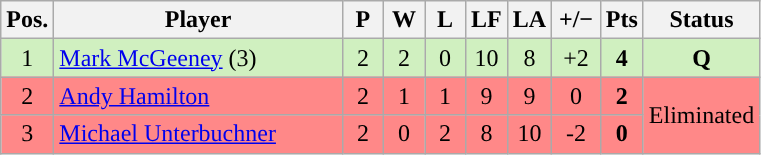<table class="wikitable" style="text-align:center; margin: 1em auto 1em auto, align:left">
<tr>
<th width=20>Pos.</th>
<th width=185>Player</th>
<th width=20>P</th>
<th width=20>W</th>
<th width=20>L</th>
<th width=20>LF</th>
<th width=20>LA</th>
<th width=25>+/−</th>
<th width=20>Pts</th>
<th width=70>Status</th>
</tr>
<tr style="background:#D0F0C0;">
<td>1</td>
<td align=left> <a href='#'>Mark McGeeney</a> (3)</td>
<td>2</td>
<td>2</td>
<td>0</td>
<td>10</td>
<td>8</td>
<td>+2</td>
<td><strong>4</strong></td>
<td rowspan=1><strong>Q</strong></td>
</tr>
<tr style="background:#FF8888;">
<td>2</td>
<td align=left> <a href='#'>Andy Hamilton</a></td>
<td>2</td>
<td>1</td>
<td>1</td>
<td>9</td>
<td>9</td>
<td>0</td>
<td><strong>2</strong></td>
<td rowspan=2>Eliminated</td>
</tr>
<tr style="background:#FF8888;">
<td>3</td>
<td align=left> <a href='#'>Michael Unterbuchner</a></td>
<td>2</td>
<td>0</td>
<td>2</td>
<td>8</td>
<td>10</td>
<td>-2</td>
<td><strong>0</strong></td>
</tr>
</table>
